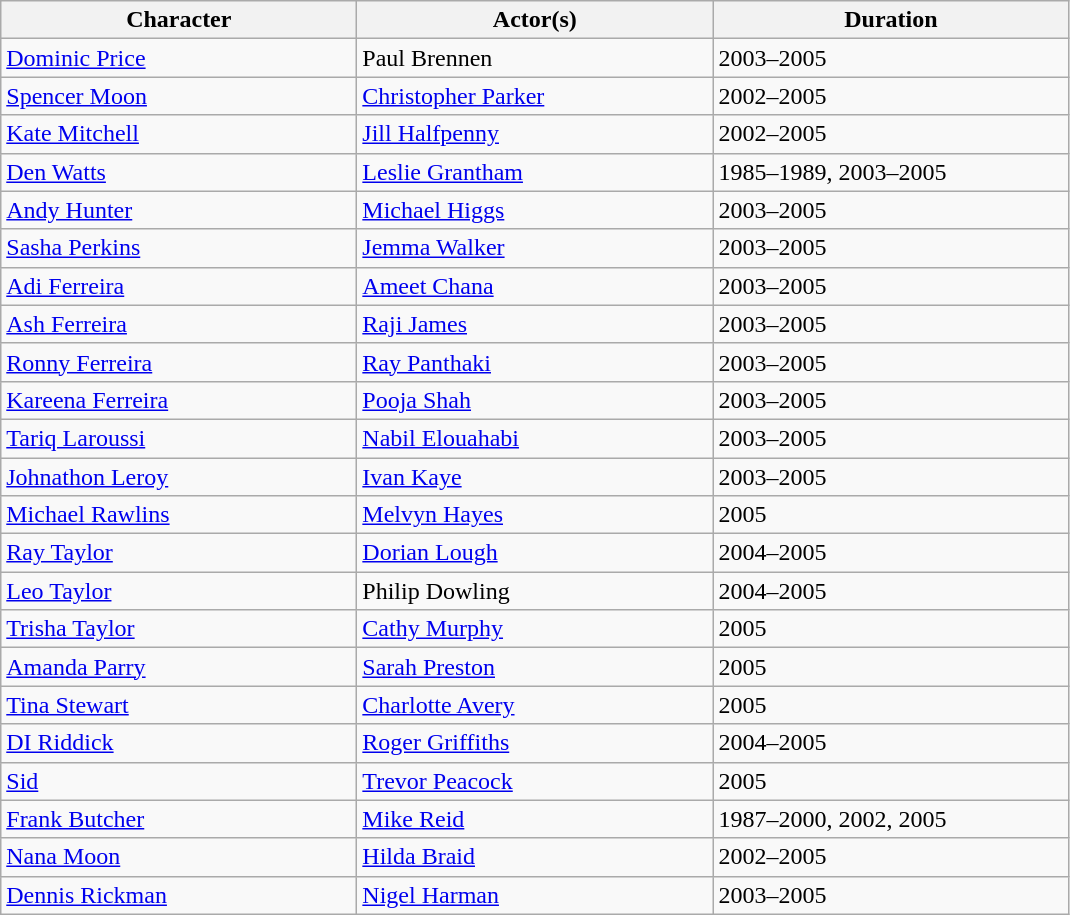<table class="wikitable">
<tr>
<th scope="col" width="230">Character</th>
<th scope="col" width="230">Actor(s)</th>
<th scope="col" width="230">Duration</th>
</tr>
<tr>
<td><a href='#'>Dominic Price</a></td>
<td>Paul Brennen</td>
<td>2003–2005</td>
</tr>
<tr>
<td><a href='#'>Spencer Moon</a></td>
<td><a href='#'>Christopher Parker</a></td>
<td>2002–2005</td>
</tr>
<tr>
<td><a href='#'>Kate Mitchell</a></td>
<td><a href='#'>Jill Halfpenny</a></td>
<td>2002–2005</td>
</tr>
<tr>
<td><a href='#'>Den Watts</a></td>
<td><a href='#'>Leslie Grantham</a></td>
<td>1985–1989, 2003–2005</td>
</tr>
<tr>
<td><a href='#'>Andy Hunter</a></td>
<td><a href='#'>Michael Higgs</a></td>
<td>2003–2005</td>
</tr>
<tr>
<td><a href='#'>Sasha Perkins</a></td>
<td><a href='#'>Jemma Walker</a></td>
<td>2003–2005</td>
</tr>
<tr>
<td><a href='#'>Adi Ferreira</a></td>
<td><a href='#'>Ameet Chana</a></td>
<td>2003–2005</td>
</tr>
<tr>
<td><a href='#'>Ash Ferreira</a></td>
<td><a href='#'>Raji James</a></td>
<td>2003–2005</td>
</tr>
<tr>
<td><a href='#'>Ronny Ferreira</a></td>
<td><a href='#'>Ray Panthaki</a></td>
<td>2003–2005</td>
</tr>
<tr>
<td><a href='#'>Kareena Ferreira</a></td>
<td><a href='#'>Pooja Shah</a></td>
<td>2003–2005</td>
</tr>
<tr>
<td><a href='#'>Tariq Laroussi</a></td>
<td><a href='#'>Nabil Elouahabi</a></td>
<td>2003–2005</td>
</tr>
<tr>
<td><a href='#'>Johnathon Leroy</a></td>
<td><a href='#'>Ivan Kaye</a></td>
<td>2003–2005</td>
</tr>
<tr>
<td><a href='#'>Michael Rawlins</a></td>
<td><a href='#'>Melvyn Hayes</a></td>
<td>2005</td>
</tr>
<tr>
<td><a href='#'>Ray Taylor</a></td>
<td><a href='#'>Dorian Lough</a></td>
<td>2004–2005</td>
</tr>
<tr>
<td><a href='#'>Leo Taylor</a></td>
<td>Philip Dowling</td>
<td>2004–2005</td>
</tr>
<tr>
<td><a href='#'>Trisha Taylor</a></td>
<td><a href='#'>Cathy Murphy</a></td>
<td>2005</td>
</tr>
<tr>
<td><a href='#'>Amanda Parry</a></td>
<td><a href='#'>Sarah Preston</a></td>
<td>2005</td>
</tr>
<tr>
<td><a href='#'>Tina Stewart</a></td>
<td><a href='#'>Charlotte Avery</a></td>
<td>2005</td>
</tr>
<tr>
<td><a href='#'>DI Riddick</a></td>
<td><a href='#'>Roger Griffiths</a></td>
<td>2004–2005</td>
</tr>
<tr>
<td><a href='#'>Sid</a></td>
<td><a href='#'>Trevor Peacock</a></td>
<td>2005</td>
</tr>
<tr>
<td><a href='#'>Frank Butcher</a></td>
<td><a href='#'>Mike Reid</a></td>
<td>1987–2000, 2002, 2005</td>
</tr>
<tr>
<td><a href='#'>Nana Moon</a></td>
<td><a href='#'>Hilda Braid</a></td>
<td>2002–2005</td>
</tr>
<tr>
<td><a href='#'>Dennis Rickman</a></td>
<td><a href='#'>Nigel Harman</a></td>
<td>2003–2005</td>
</tr>
</table>
